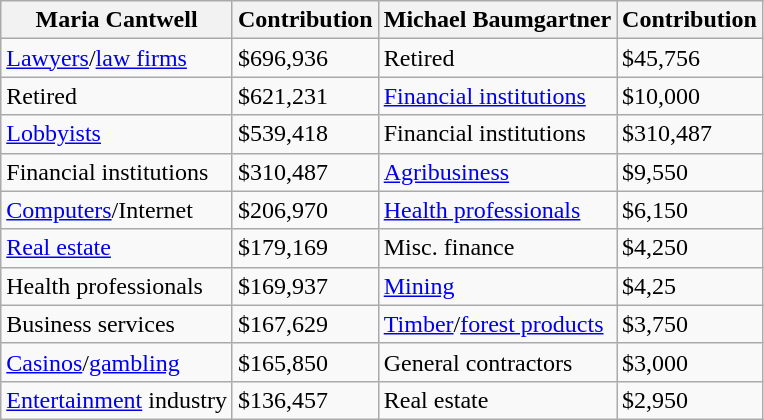<table class="wikitable sortable">
<tr>
<th>Maria Cantwell</th>
<th>Contribution</th>
<th>Michael Baumgartner</th>
<th>Contribution</th>
</tr>
<tr>
<td><a href='#'>Lawyers</a>/<a href='#'>law firms</a></td>
<td>$696,936</td>
<td>Retired</td>
<td>$45,756</td>
</tr>
<tr>
<td>Retired</td>
<td>$621,231</td>
<td><a href='#'>Financial institutions</a></td>
<td>$10,000</td>
</tr>
<tr>
<td><a href='#'>Lobbyists</a></td>
<td>$539,418</td>
<td>Financial institutions</td>
<td>$310,487</td>
</tr>
<tr>
<td>Financial institutions</td>
<td>$310,487</td>
<td><a href='#'>Agribusiness</a></td>
<td>$9,550</td>
</tr>
<tr>
<td><a href='#'>Computers</a>/Internet</td>
<td>$206,970</td>
<td><a href='#'>Health professionals</a></td>
<td>$6,150</td>
</tr>
<tr>
<td><a href='#'>Real estate</a></td>
<td>$179,169</td>
<td>Misc. finance</td>
<td>$4,250</td>
</tr>
<tr>
<td>Health professionals</td>
<td>$169,937</td>
<td><a href='#'>Mining</a></td>
<td>$4,25</td>
</tr>
<tr>
<td>Business services</td>
<td>$167,629</td>
<td><a href='#'>Timber</a>/<a href='#'>forest products</a></td>
<td>$3,750</td>
</tr>
<tr>
<td><a href='#'>Casinos</a>/<a href='#'>gambling</a></td>
<td>$165,850</td>
<td>General contractors</td>
<td>$3,000</td>
</tr>
<tr>
<td><a href='#'>Entertainment</a> industry</td>
<td>$136,457</td>
<td>Real estate</td>
<td>$2,950</td>
</tr>
</table>
